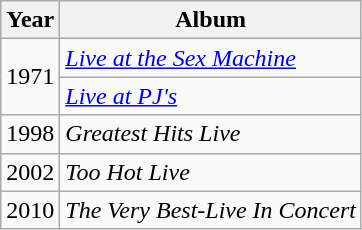<table class="wikitable">
<tr>
<th>Year</th>
<th>Album</th>
</tr>
<tr>
<td rowspan="2">1971</td>
<td><em><a href='#'>Live at the Sex Machine</a></em></td>
</tr>
<tr>
<td><em><a href='#'>Live at PJ's</a></em></td>
</tr>
<tr>
<td>1998</td>
<td><em>Greatest Hits Live</em></td>
</tr>
<tr>
<td>2002</td>
<td><em>Too Hot Live</em></td>
</tr>
<tr>
<td>2010</td>
<td><em>The Very Best-Live In Concert</em></td>
</tr>
</table>
